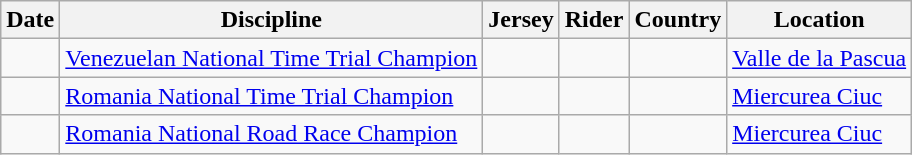<table class="wikitable">
<tr>
<th>Date</th>
<th>Discipline</th>
<th>Jersey</th>
<th>Rider</th>
<th>Country</th>
<th>Location</th>
</tr>
<tr>
<td></td>
<td><a href='#'>Venezuelan National Time Trial Champion</a></td>
<td></td>
<td></td>
<td></td>
<td><a href='#'>Valle de la Pascua</a></td>
</tr>
<tr>
<td></td>
<td><a href='#'>Romania National Time Trial Champion</a></td>
<td></td>
<td></td>
<td></td>
<td><a href='#'>Miercurea Ciuc</a></td>
</tr>
<tr>
<td></td>
<td><a href='#'>Romania National Road Race Champion</a></td>
<td></td>
<td></td>
<td></td>
<td><a href='#'>Miercurea Ciuc</a></td>
</tr>
</table>
